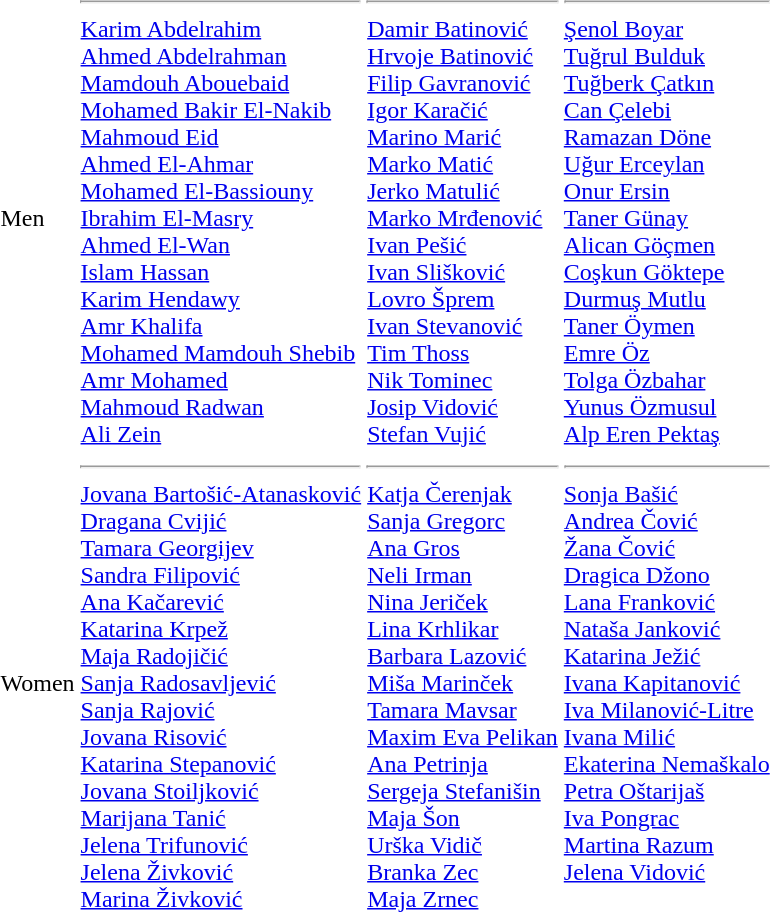<table>
<tr>
<td>Men<br></td>
<td><hr><a href='#'>Karim Abdelrahim</a><br><a href='#'>Ahmed Abdelrahman</a><br><a href='#'>Mamdouh Abouebaid</a><br><a href='#'>Mohamed Bakir El-Nakib</a><br><a href='#'>Mahmoud Eid</a><br><a href='#'>Ahmed El-Ahmar</a><br><a href='#'>Mohamed El-Bassiouny</a><br><a href='#'>Ibrahim El-Masry</a><br><a href='#'>Ahmed El-Wan</a><br><a href='#'>Islam Hassan</a><br><a href='#'>Karim Hendawy</a><br><a href='#'>Amr Khalifa</a><br><a href='#'>Mohamed Mamdouh Shebib</a><br><a href='#'>Amr Mohamed</a><br><a href='#'>Mahmoud Radwan</a><br><a href='#'>Ali Zein</a></td>
<td><hr><a href='#'>Damir Batinović</a><br><a href='#'>Hrvoje Batinović</a><br><a href='#'>Filip Gavranović</a><br><a href='#'>Igor Karačić</a><br><a href='#'>Marino Marić</a><br><a href='#'>Marko Matić</a><br><a href='#'>Jerko Matulić</a><br><a href='#'>Marko Mrđenović</a><br><a href='#'>Ivan Pešić</a><br><a href='#'>Ivan Slišković</a><br><a href='#'>Lovro Šprem</a><br><a href='#'>Ivan Stevanović</a><br><a href='#'>Tim Thoss</a><br><a href='#'>Nik Tominec</a><br><a href='#'>Josip Vidović</a><br><a href='#'>Stefan Vujić</a></td>
<td><hr><a href='#'>Şenol Boyar</a><br><a href='#'>Tuğrul Bulduk</a><br><a href='#'>Tuğberk Çatkın</a><br><a href='#'>Can Çelebi</a><br><a href='#'>Ramazan Döne</a><br><a href='#'>Uğur Erceylan</a><br><a href='#'>Onur Ersin</a><br><a href='#'>Taner Günay</a><br><a href='#'>Alican Göçmen</a><br><a href='#'>Coşkun Göktepe</a><br><a href='#'>Durmuş Mutlu</a><br><a href='#'>Taner Öymen</a><br><a href='#'>Emre Öz</a><br><a href='#'>Tolga Özbahar</a><br><a href='#'>Yunus Özmusul</a><br><a href='#'>Alp Eren Pektaş</a></td>
</tr>
<tr>
<td>Women<br></td>
<td valign=top><hr><a href='#'>Jovana Bartošić-Atanasković</a><br><a href='#'>Dragana Cvijić</a><br><a href='#'>Tamara Georgijev</a><br><a href='#'>Sandra Filipović</a><br><a href='#'>Ana Kačarević</a><br><a href='#'>Katarina Krpež</a><br><a href='#'>Maja Radojičić</a><br><a href='#'>Sanja Radosavljević</a><br><a href='#'>Sanja Rajović</a><br><a href='#'>Jovana Risović</a><br><a href='#'>Katarina Stepanović</a><br><a href='#'>Jovana Stoiljković</a><br><a href='#'>Marijana Tanić</a><br><a href='#'>Jelena Trifunović</a><br><a href='#'>Jelena Živković</a><br><a href='#'>Marina Živković</a></td>
<td valign=top><hr><a href='#'>Katja Čerenjak</a><br><a href='#'>Sanja Gregorc</a><br><a href='#'>Ana Gros</a><br><a href='#'>Neli Irman</a><br><a href='#'>Nina Jeriček</a><br><a href='#'>Lina Krhlikar</a><br><a href='#'>Barbara Lazović</a><br><a href='#'>Miša Marinček</a><br><a href='#'>Tamara Mavsar</a><br><a href='#'>Maxim Eva Pelikan</a><br><a href='#'>Ana Petrinja</a><br><a href='#'>Sergeja Stefanišin</a><br><a href='#'>Maja Šon</a><br><a href='#'>Urška Vidič</a><br><a href='#'>Branka Zec</a><br><a href='#'>Maja Zrnec</a></td>
<td valign=top><hr><a href='#'>Sonja Bašić</a><br><a href='#'>Andrea Čović</a><br><a href='#'>Žana Čović</a><br><a href='#'>Dragica Džono</a><br><a href='#'>Lana Franković</a><br><a href='#'>Nataša Janković</a><br><a href='#'>Katarina Ježić</a><br><a href='#'>Ivana Kapitanović</a><br><a href='#'>Iva Milanović-Litre</a><br><a href='#'>Ivana Milić</a><br><a href='#'>Ekaterina Nemaškalo</a><br><a href='#'>Petra Oštarijaš</a><br><a href='#'>Iva Pongrac</a><br><a href='#'>Martina Razum</a><br><a href='#'>Jelena Vidović</a></td>
</tr>
</table>
